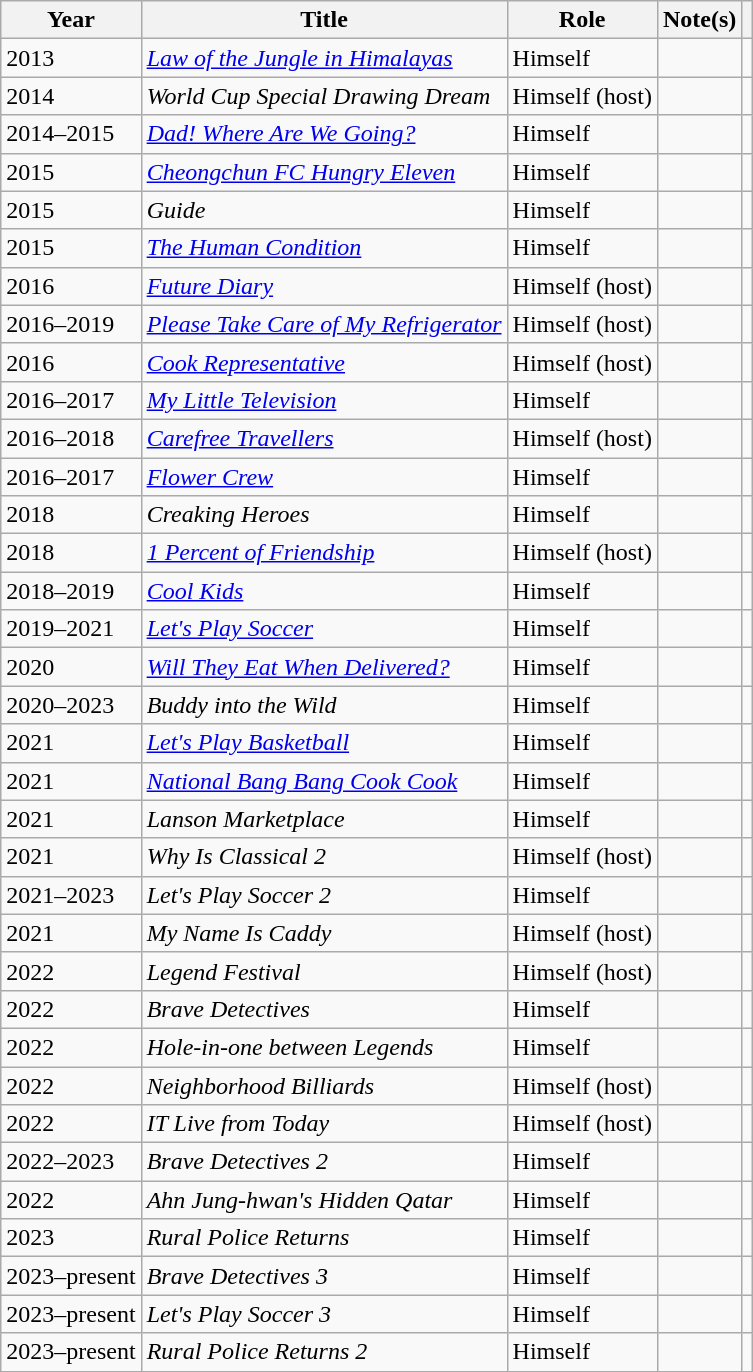<table class="wikitable sortable">
<tr>
<th>Year</th>
<th>Title</th>
<th>Role</th>
<th class="unsortable">Note(s)</th>
<th class="unsortable"></th>
</tr>
<tr>
<td>2013</td>
<td><em><a href='#'>Law of the Jungle in Himalayas</a></em></td>
<td>Himself</td>
<td></td>
<td></td>
</tr>
<tr>
<td>2014</td>
<td><em>World Cup Special Drawing Dream</em></td>
<td>Himself (host)</td>
<td></td>
<td></td>
</tr>
<tr>
<td>2014–2015</td>
<td><em><a href='#'>Dad! Where Are We Going?</a></em></td>
<td>Himself</td>
<td></td>
<td></td>
</tr>
<tr>
<td>2015</td>
<td><em><a href='#'>Cheongchun FC Hungry Eleven</a></em></td>
<td>Himself</td>
<td></td>
<td></td>
</tr>
<tr>
<td>2015</td>
<td><em>Guide</em></td>
<td>Himself</td>
<td></td>
<td></td>
</tr>
<tr>
<td>2015</td>
<td><em><a href='#'>The Human Condition</a></em></td>
<td>Himself</td>
<td></td>
<td></td>
</tr>
<tr>
<td>2016</td>
<td><em><a href='#'>Future Diary</a></em></td>
<td>Himself (host)</td>
<td></td>
<td></td>
</tr>
<tr>
<td>2016–2019</td>
<td><em><a href='#'>Please Take Care of My Refrigerator</a></em></td>
<td>Himself (host)</td>
<td></td>
<td></td>
</tr>
<tr>
<td>2016</td>
<td><em><a href='#'>Cook Representative</a></em></td>
<td>Himself (host)</td>
<td></td>
<td></td>
</tr>
<tr>
<td>2016–2017</td>
<td><em><a href='#'>My Little Television</a></em></td>
<td>Himself</td>
<td></td>
<td></td>
</tr>
<tr>
<td>2016–2018</td>
<td><em><a href='#'>Carefree Travellers</a></em></td>
<td>Himself (host)</td>
<td></td>
<td></td>
</tr>
<tr>
<td>2016–2017</td>
<td><em><a href='#'>Flower Crew</a></em></td>
<td>Himself</td>
<td></td>
<td></td>
</tr>
<tr>
<td>2018</td>
<td><em>Creaking Heroes</em></td>
<td>Himself</td>
<td></td>
<td></td>
</tr>
<tr>
<td>2018</td>
<td><em><a href='#'>1 Percent of Friendship</a></em></td>
<td>Himself (host)</td>
<td></td>
<td></td>
</tr>
<tr>
<td>2018–2019</td>
<td><em><a href='#'>Cool Kids</a></em></td>
<td>Himself</td>
<td></td>
<td></td>
</tr>
<tr>
<td>2019–2021</td>
<td><em><a href='#'>Let's Play Soccer</a></em></td>
<td>Himself</td>
<td></td>
<td></td>
</tr>
<tr>
<td>2020</td>
<td><em><a href='#'>Will They Eat When Delivered?</a></em></td>
<td>Himself</td>
<td></td>
<td></td>
</tr>
<tr>
<td>2020–2023</td>
<td><em>Buddy into the Wild</em></td>
<td>Himself</td>
<td></td>
<td></td>
</tr>
<tr>
<td>2021</td>
<td><em><a href='#'>Let's Play Basketball</a></em></td>
<td>Himself</td>
<td></td>
<td></td>
</tr>
<tr>
<td>2021</td>
<td><em><a href='#'>National Bang Bang Cook Cook</a></em></td>
<td>Himself</td>
<td></td>
<td></td>
</tr>
<tr>
<td>2021</td>
<td><em>Lanson Marketplace</em></td>
<td>Himself</td>
<td></td>
<td></td>
</tr>
<tr>
<td>2021</td>
<td><em>Why Is Classical 2</em></td>
<td>Himself (host)</td>
<td></td>
<td></td>
</tr>
<tr>
<td>2021–2023</td>
<td><em>Let's Play Soccer 2</em></td>
<td>Himself</td>
<td></td>
<td></td>
</tr>
<tr>
<td>2021</td>
<td><em>My Name Is Caddy</em></td>
<td>Himself (host)</td>
<td></td>
<td></td>
</tr>
<tr>
<td>2022</td>
<td><em>Legend Festival</em></td>
<td>Himself (host)</td>
<td></td>
<td></td>
</tr>
<tr>
<td>2022</td>
<td><em>Brave Detectives</em></td>
<td>Himself</td>
<td></td>
<td></td>
</tr>
<tr>
<td>2022</td>
<td><em>Hole-in-one between Legends</em></td>
<td>Himself</td>
<td></td>
<td></td>
</tr>
<tr>
<td>2022</td>
<td><em>Neighborhood Billiards</em></td>
<td>Himself (host)</td>
<td></td>
<td></td>
</tr>
<tr>
<td>2022</td>
<td><em>IT Live from Today</em></td>
<td>Himself (host)</td>
<td></td>
<td></td>
</tr>
<tr>
<td>2022–2023</td>
<td><em>Brave Detectives 2</em></td>
<td>Himself</td>
<td></td>
<td></td>
</tr>
<tr>
<td>2022</td>
<td><em>Ahn Jung-hwan's Hidden Qatar</em></td>
<td>Himself</td>
<td></td>
<td></td>
</tr>
<tr>
<td>2023</td>
<td><em>Rural Police Returns</em></td>
<td>Himself</td>
<td></td>
<td></td>
</tr>
<tr>
<td>2023–present</td>
<td><em>Brave Detectives 3</em></td>
<td>Himself</td>
<td></td>
<td></td>
</tr>
<tr>
<td>2023–present</td>
<td><em>Let's Play Soccer 3</em></td>
<td>Himself</td>
<td></td>
<td></td>
</tr>
<tr>
<td>2023–present</td>
<td><em>Rural Police Returns 2</em></td>
<td>Himself</td>
<td></td>
<td></td>
</tr>
</table>
